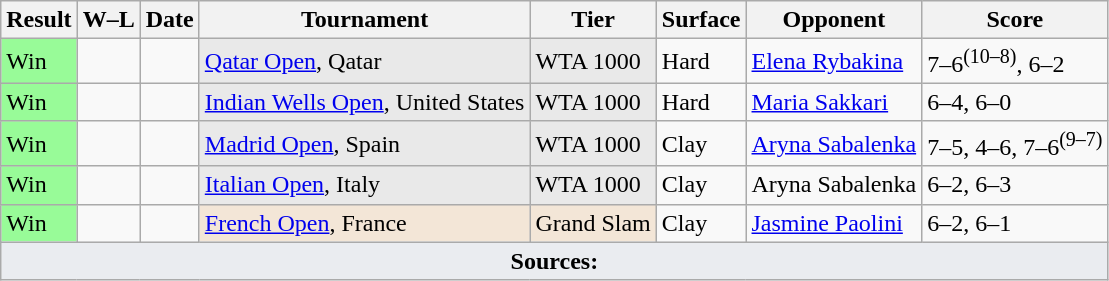<table class="sortable wikitable">
<tr>
<th>Result</th>
<th class="unsortable">W–L</th>
<th>Date</th>
<th>Tournament</th>
<th>Tier</th>
<th>Surface</th>
<th>Opponent</th>
<th class="unsortable">Score</th>
</tr>
<tr>
<td bgcolor="98fb98">Win</td>
<td></td>
<td><a href='#'></a></td>
<td style="background:#e9e9e9"><a href='#'>Qatar Open</a>, Qatar</td>
<td style="background:#e9e9e9">WTA 1000</td>
<td>Hard</td>
<td> <a href='#'>Elena Rybakina</a></td>
<td>7–6<sup>(10–8)</sup>, 6–2</td>
</tr>
<tr>
<td bgcolor="98fb98">Win</td>
<td></td>
<td><a href='#'></a></td>
<td style="background:#e9e9e9"><a href='#'>Indian Wells Open</a>, United States</td>
<td style="background:#e9e9e9">WTA 1000</td>
<td>Hard</td>
<td> <a href='#'>Maria Sakkari</a></td>
<td>6–4, 6–0</td>
</tr>
<tr>
<td bgcolor="98fb98">Win</td>
<td></td>
<td><a href='#'></a></td>
<td style="background:#e9e9e9"><a href='#'>Madrid Open</a>, Spain</td>
<td style="background:#e9e9e9">WTA 1000</td>
<td>Clay</td>
<td> <a href='#'>Aryna Sabalenka</a></td>
<td>7–5, 4–6, 7–6<sup>(9–7)</sup></td>
</tr>
<tr>
<td bgcolor="98fb98">Win</td>
<td></td>
<td><a href='#'></a></td>
<td style="background:#e9e9e9"><a href='#'>Italian Open</a>, Italy</td>
<td style="background:#e9e9e9">WTA 1000</td>
<td>Clay</td>
<td> Aryna Sabalenka</td>
<td>6–2, 6–3</td>
</tr>
<tr>
<td bgcolor="98fb98">Win</td>
<td></td>
<td><a href='#'></a></td>
<td style="background:#f3e6d7"><a href='#'>French Open</a>, France</td>
<td style="background:#f3e6d7">Grand Slam</td>
<td>Clay</td>
<td> <a href='#'>Jasmine Paolini</a></td>
<td>6–2, 6–1</td>
</tr>
<tr>
<td colspan="8" style="background-color:#EAECF0;text-align:center"><strong>Sources:</strong></td>
</tr>
</table>
